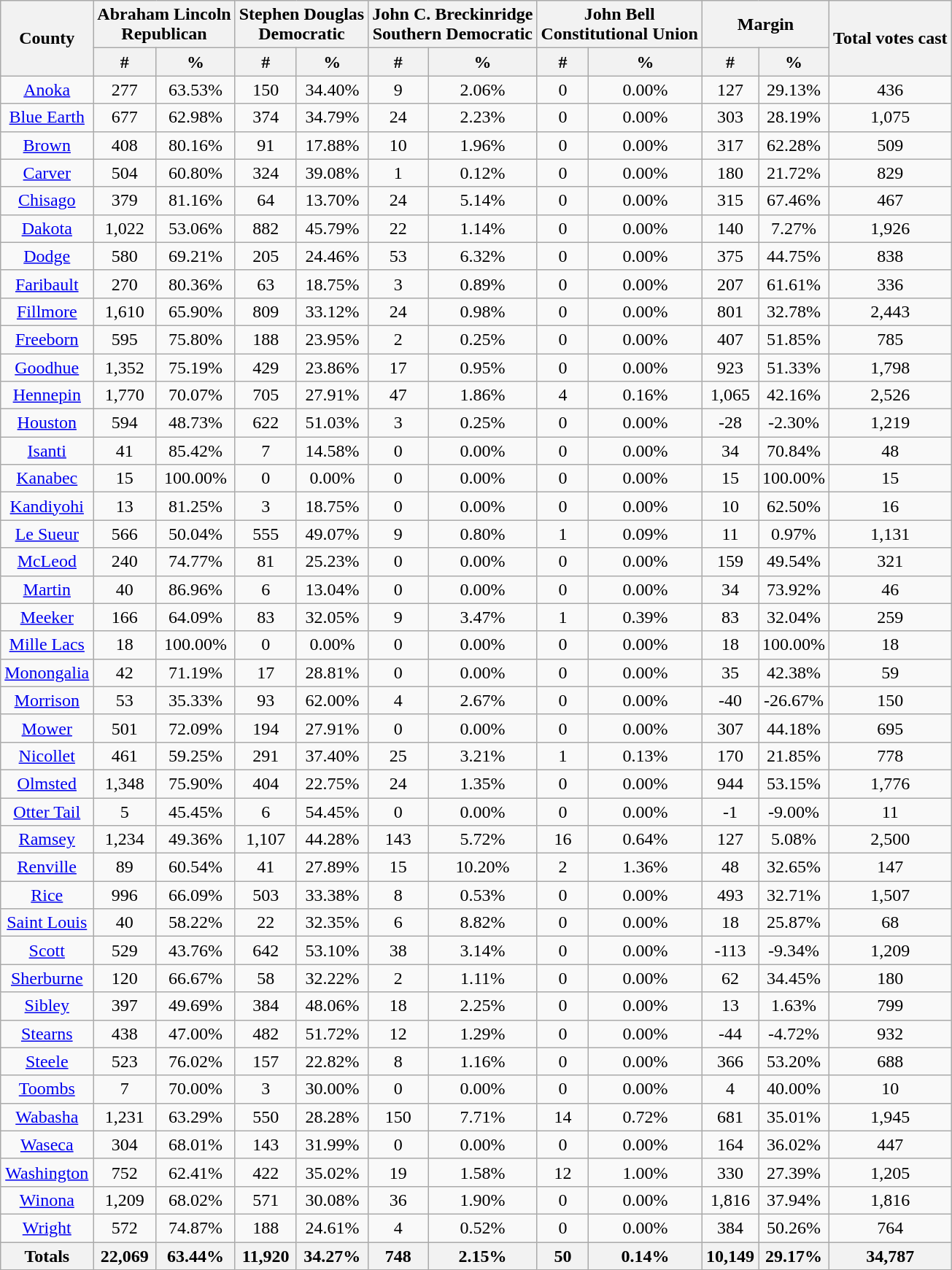<table class="wikitable sortable">
<tr>
<th style="text-align:center;" rowspan="2">County</th>
<th style="text-align:center;" colspan="2">Abraham Lincoln<br>Republican</th>
<th style="text-align:center;" colspan="2">Stephen Douglas<br>Democratic</th>
<th style="text-align:center;" colspan="2">John C. Breckinridge<br>Southern Democratic</th>
<th style="text-align:center;" colspan="2">John Bell<br>Constitutional Union</th>
<th style="text-align:center;" colspan="2">Margin</th>
<th style="text-align:center;" rowspan="2">Total votes cast</th>
</tr>
<tr>
<th style="text-align:center;" data-sort-type="number">#</th>
<th style="text-align:center;" data-sort-type="number">%</th>
<th style="text-align:center;" data-sort-type="number">#</th>
<th style="text-align:center;" data-sort-type="number">%</th>
<th style="text-align:center;" data-sort-type="number">#</th>
<th style="text-align:center;" data-sort-type="number">%</th>
<th style="text-align:center;" data-sort-type="number">#</th>
<th style="text-align:center;" data-sort-type="number">%</th>
<th style="text-align:center;" data-sort-type="number">#</th>
<th style="text-align:center;" data-sort-type="number">%</th>
</tr>
<tr style="text-align:center;">
<td><a href='#'>Anoka</a></td>
<td>277</td>
<td>63.53%</td>
<td>150</td>
<td>34.40%</td>
<td>9</td>
<td>2.06%</td>
<td>0</td>
<td>0.00%</td>
<td>127</td>
<td>29.13%</td>
<td>436</td>
</tr>
<tr style="text-align:center;">
<td><a href='#'>Blue Earth</a></td>
<td>677</td>
<td>62.98%</td>
<td>374</td>
<td>34.79%</td>
<td>24</td>
<td>2.23%</td>
<td>0</td>
<td>0.00%</td>
<td>303</td>
<td>28.19%</td>
<td>1,075</td>
</tr>
<tr style="text-align:center;">
<td><a href='#'>Brown</a></td>
<td>408</td>
<td>80.16%</td>
<td>91</td>
<td>17.88%</td>
<td>10</td>
<td>1.96%</td>
<td>0</td>
<td>0.00%</td>
<td>317</td>
<td>62.28%</td>
<td>509</td>
</tr>
<tr style="text-align:center;">
<td><a href='#'>Carver</a></td>
<td>504</td>
<td>60.80%</td>
<td>324</td>
<td>39.08%</td>
<td>1</td>
<td>0.12%</td>
<td>0</td>
<td>0.00%</td>
<td>180</td>
<td>21.72%</td>
<td>829</td>
</tr>
<tr style="text-align:center;">
<td><a href='#'>Chisago</a></td>
<td>379</td>
<td>81.16%</td>
<td>64</td>
<td>13.70%</td>
<td>24</td>
<td>5.14%</td>
<td>0</td>
<td>0.00%</td>
<td>315</td>
<td>67.46%</td>
<td>467</td>
</tr>
<tr style="text-align:center;">
<td><a href='#'>Dakota</a></td>
<td>1,022</td>
<td>53.06%</td>
<td>882</td>
<td>45.79%</td>
<td>22</td>
<td>1.14%</td>
<td>0</td>
<td>0.00%</td>
<td>140</td>
<td>7.27%</td>
<td>1,926</td>
</tr>
<tr style="text-align:center;">
<td><a href='#'>Dodge</a></td>
<td>580</td>
<td>69.21%</td>
<td>205</td>
<td>24.46%</td>
<td>53</td>
<td>6.32%</td>
<td>0</td>
<td>0.00%</td>
<td>375</td>
<td>44.75%</td>
<td>838</td>
</tr>
<tr style="text-align:center;">
<td><a href='#'>Faribault</a></td>
<td>270</td>
<td>80.36%</td>
<td>63</td>
<td>18.75%</td>
<td>3</td>
<td>0.89%</td>
<td>0</td>
<td>0.00%</td>
<td>207</td>
<td>61.61%</td>
<td>336</td>
</tr>
<tr style="text-align:center;">
<td><a href='#'>Fillmore</a></td>
<td>1,610</td>
<td>65.90%</td>
<td>809</td>
<td>33.12%</td>
<td>24</td>
<td>0.98%</td>
<td>0</td>
<td>0.00%</td>
<td>801</td>
<td>32.78%</td>
<td>2,443</td>
</tr>
<tr style="text-align:center;">
<td><a href='#'>Freeborn</a></td>
<td>595</td>
<td>75.80%</td>
<td>188</td>
<td>23.95%</td>
<td>2</td>
<td>0.25%</td>
<td>0</td>
<td>0.00%</td>
<td>407</td>
<td>51.85%</td>
<td>785</td>
</tr>
<tr style="text-align:center;">
<td><a href='#'>Goodhue</a></td>
<td>1,352</td>
<td>75.19%</td>
<td>429</td>
<td>23.86%</td>
<td>17</td>
<td>0.95%</td>
<td>0</td>
<td>0.00%</td>
<td>923</td>
<td>51.33%</td>
<td>1,798</td>
</tr>
<tr style="text-align:center;">
<td><a href='#'>Hennepin</a></td>
<td>1,770</td>
<td>70.07%</td>
<td>705</td>
<td>27.91%</td>
<td>47</td>
<td>1.86%</td>
<td>4</td>
<td>0.16%</td>
<td>1,065</td>
<td>42.16%</td>
<td>2,526</td>
</tr>
<tr style="text-align:center;">
<td><a href='#'>Houston</a></td>
<td>594</td>
<td>48.73%</td>
<td>622</td>
<td>51.03%</td>
<td>3</td>
<td>0.25%</td>
<td>0</td>
<td>0.00%</td>
<td>-28</td>
<td>-2.30%</td>
<td>1,219</td>
</tr>
<tr style="text-align:center;">
<td><a href='#'>Isanti</a></td>
<td>41</td>
<td>85.42%</td>
<td>7</td>
<td>14.58%</td>
<td>0</td>
<td>0.00%</td>
<td>0</td>
<td>0.00%</td>
<td>34</td>
<td>70.84%</td>
<td>48</td>
</tr>
<tr style="text-align:center;">
<td><a href='#'>Kanabec</a></td>
<td>15</td>
<td>100.00%</td>
<td>0</td>
<td>0.00%</td>
<td>0</td>
<td>0.00%</td>
<td>0</td>
<td>0.00%</td>
<td>15</td>
<td>100.00%</td>
<td>15</td>
</tr>
<tr style="text-align:center;">
<td><a href='#'>Kandiyohi</a></td>
<td>13</td>
<td>81.25%</td>
<td>3</td>
<td>18.75%</td>
<td>0</td>
<td>0.00%</td>
<td>0</td>
<td>0.00%</td>
<td>10</td>
<td>62.50%</td>
<td>16</td>
</tr>
<tr style="text-align:center;">
<td><a href='#'>Le Sueur</a></td>
<td>566</td>
<td>50.04%</td>
<td>555</td>
<td>49.07%</td>
<td>9</td>
<td>0.80%</td>
<td>1</td>
<td>0.09%</td>
<td>11</td>
<td>0.97%</td>
<td>1,131</td>
</tr>
<tr style="text-align:center;">
<td><a href='#'>McLeod</a></td>
<td>240</td>
<td>74.77%</td>
<td>81</td>
<td>25.23%</td>
<td>0</td>
<td>0.00%</td>
<td>0</td>
<td>0.00%</td>
<td>159</td>
<td>49.54%</td>
<td>321</td>
</tr>
<tr style="text-align:center;">
<td><a href='#'>Martin</a></td>
<td>40</td>
<td>86.96%</td>
<td>6</td>
<td>13.04%</td>
<td>0</td>
<td>0.00%</td>
<td>0</td>
<td>0.00%</td>
<td>34</td>
<td>73.92%</td>
<td>46</td>
</tr>
<tr style="text-align:center;">
<td><a href='#'>Meeker</a></td>
<td>166</td>
<td>64.09%</td>
<td>83</td>
<td>32.05%</td>
<td>9</td>
<td>3.47%</td>
<td>1</td>
<td>0.39%</td>
<td>83</td>
<td>32.04%</td>
<td>259</td>
</tr>
<tr style="text-align:center;">
<td><a href='#'>Mille Lacs</a></td>
<td>18</td>
<td>100.00%</td>
<td>0</td>
<td>0.00%</td>
<td>0</td>
<td>0.00%</td>
<td>0</td>
<td>0.00%</td>
<td>18</td>
<td>100.00%</td>
<td>18</td>
</tr>
<tr style="text-align:center;">
<td><a href='#'>Monongalia</a></td>
<td>42</td>
<td>71.19%</td>
<td>17</td>
<td>28.81%</td>
<td>0</td>
<td>0.00%</td>
<td>0</td>
<td>0.00%</td>
<td>35</td>
<td>42.38%</td>
<td>59</td>
</tr>
<tr style="text-align:center;">
<td><a href='#'>Morrison</a></td>
<td>53</td>
<td>35.33%</td>
<td>93</td>
<td>62.00%</td>
<td>4</td>
<td>2.67%</td>
<td>0</td>
<td>0.00%</td>
<td>-40</td>
<td>-26.67%</td>
<td>150</td>
</tr>
<tr style="text-align:center;">
<td><a href='#'>Mower</a></td>
<td>501</td>
<td>72.09%</td>
<td>194</td>
<td>27.91%</td>
<td>0</td>
<td>0.00%</td>
<td>0</td>
<td>0.00%</td>
<td>307</td>
<td>44.18%</td>
<td>695</td>
</tr>
<tr style="text-align:center;">
<td><a href='#'>Nicollet</a></td>
<td>461</td>
<td>59.25%</td>
<td>291</td>
<td>37.40%</td>
<td>25</td>
<td>3.21%</td>
<td>1</td>
<td>0.13%</td>
<td>170</td>
<td>21.85%</td>
<td>778</td>
</tr>
<tr style="text-align:center;">
<td><a href='#'>Olmsted</a></td>
<td>1,348</td>
<td>75.90%</td>
<td>404</td>
<td>22.75%</td>
<td>24</td>
<td>1.35%</td>
<td>0</td>
<td>0.00%</td>
<td>944</td>
<td>53.15%</td>
<td>1,776</td>
</tr>
<tr style="text-align:center;">
<td><a href='#'>Otter Tail</a></td>
<td>5</td>
<td>45.45%</td>
<td>6</td>
<td>54.45%</td>
<td>0</td>
<td>0.00%</td>
<td>0</td>
<td>0.00%</td>
<td>-1</td>
<td>-9.00%</td>
<td>11</td>
</tr>
<tr style="text-align:center;">
<td><a href='#'>Ramsey</a></td>
<td>1,234</td>
<td>49.36%</td>
<td>1,107</td>
<td>44.28%</td>
<td>143</td>
<td>5.72%</td>
<td>16</td>
<td>0.64%</td>
<td>127</td>
<td>5.08%</td>
<td>2,500</td>
</tr>
<tr style="text-align:center;">
<td><a href='#'>Renville</a></td>
<td>89</td>
<td>60.54%</td>
<td>41</td>
<td>27.89%</td>
<td>15</td>
<td>10.20%</td>
<td>2</td>
<td>1.36%</td>
<td>48</td>
<td>32.65%</td>
<td>147</td>
</tr>
<tr style="text-align:center;">
<td><a href='#'>Rice</a></td>
<td>996</td>
<td>66.09%</td>
<td>503</td>
<td>33.38%</td>
<td>8</td>
<td>0.53%</td>
<td>0</td>
<td>0.00%</td>
<td>493</td>
<td>32.71%</td>
<td>1,507</td>
</tr>
<tr style="text-align:center;">
<td><a href='#'>Saint Louis</a></td>
<td>40</td>
<td>58.22%</td>
<td>22</td>
<td>32.35%</td>
<td>6</td>
<td>8.82%</td>
<td>0</td>
<td>0.00%</td>
<td>18</td>
<td>25.87%</td>
<td>68</td>
</tr>
<tr style="text-align:center;">
<td><a href='#'>Scott</a></td>
<td>529</td>
<td>43.76%</td>
<td>642</td>
<td>53.10%</td>
<td>38</td>
<td>3.14%</td>
<td>0</td>
<td>0.00%</td>
<td>-113</td>
<td>-9.34%</td>
<td>1,209</td>
</tr>
<tr style="text-align:center;">
<td><a href='#'>Sherburne</a></td>
<td>120</td>
<td>66.67%</td>
<td>58</td>
<td>32.22%</td>
<td>2</td>
<td>1.11%</td>
<td>0</td>
<td>0.00%</td>
<td>62</td>
<td>34.45%</td>
<td>180</td>
</tr>
<tr style="text-align:center;">
<td><a href='#'>Sibley</a></td>
<td>397</td>
<td>49.69%</td>
<td>384</td>
<td>48.06%</td>
<td>18</td>
<td>2.25%</td>
<td>0</td>
<td>0.00%</td>
<td>13</td>
<td>1.63%</td>
<td>799</td>
</tr>
<tr style="text-align:center;">
<td><a href='#'>Stearns</a></td>
<td>438</td>
<td>47.00%</td>
<td>482</td>
<td>51.72%</td>
<td>12</td>
<td>1.29%</td>
<td>0</td>
<td>0.00%</td>
<td>-44</td>
<td>-4.72%</td>
<td>932</td>
</tr>
<tr style="text-align:center;">
<td><a href='#'>Steele</a></td>
<td>523</td>
<td>76.02%</td>
<td>157</td>
<td>22.82%</td>
<td>8</td>
<td>1.16%</td>
<td>0</td>
<td>0.00%</td>
<td>366</td>
<td>53.20%</td>
<td>688</td>
</tr>
<tr style="text-align:center;">
<td><a href='#'>Toombs</a></td>
<td>7</td>
<td>70.00%</td>
<td>3</td>
<td>30.00%</td>
<td>0</td>
<td>0.00%</td>
<td>0</td>
<td>0.00%</td>
<td>4</td>
<td>40.00%</td>
<td>10</td>
</tr>
<tr style="text-align:center;">
<td><a href='#'>Wabasha</a></td>
<td>1,231</td>
<td>63.29%</td>
<td>550</td>
<td>28.28%</td>
<td>150</td>
<td>7.71%</td>
<td>14</td>
<td>0.72%</td>
<td>681</td>
<td>35.01%</td>
<td>1,945</td>
</tr>
<tr style="text-align:center;">
<td><a href='#'>Waseca</a></td>
<td>304</td>
<td>68.01%</td>
<td>143</td>
<td>31.99%</td>
<td>0</td>
<td>0.00%</td>
<td>0</td>
<td>0.00%</td>
<td>164</td>
<td>36.02%</td>
<td>447</td>
</tr>
<tr style="text-align:center;">
<td><a href='#'>Washington</a></td>
<td>752</td>
<td>62.41%</td>
<td>422</td>
<td>35.02%</td>
<td>19</td>
<td>1.58%</td>
<td>12</td>
<td>1.00%</td>
<td>330</td>
<td>27.39%</td>
<td>1,205</td>
</tr>
<tr style="text-align:center;">
<td><a href='#'>Winona</a></td>
<td>1,209</td>
<td>68.02%</td>
<td>571</td>
<td>30.08%</td>
<td>36</td>
<td>1.90%</td>
<td>0</td>
<td>0.00%</td>
<td>1,816</td>
<td>37.94%</td>
<td>1,816</td>
</tr>
<tr style="text-align:center;">
<td><a href='#'>Wright</a></td>
<td>572</td>
<td>74.87%</td>
<td>188</td>
<td>24.61%</td>
<td>4</td>
<td>0.52%</td>
<td>0</td>
<td>0.00%</td>
<td>384</td>
<td>50.26%</td>
<td>764</td>
</tr>
<tr style="text-align:center;">
<th>Totals</th>
<th>22,069</th>
<th>63.44%</th>
<th>11,920</th>
<th>34.27%</th>
<th>748</th>
<th>2.15%</th>
<th>50</th>
<th>0.14%</th>
<th>10,149</th>
<th>29.17%</th>
<th>34,787</th>
</tr>
</table>
